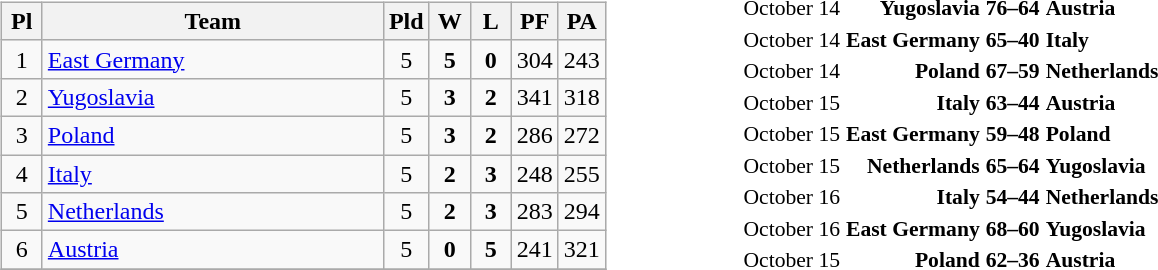<table>
<tr>
<td width="50%"><br><table class="wikitable" style="text-align: center;">
<tr>
<th width=20>Pl</th>
<th width=220>Team</th>
<th width=20>Pld</th>
<th width=20>W</th>
<th width=20>L</th>
<th width=20>PF</th>
<th width=20>PA</th>
</tr>
<tr>
<td>1</td>
<td align="left"> <a href='#'>East Germany</a></td>
<td>5</td>
<td><strong>5</strong></td>
<td><strong>0</strong></td>
<td>304</td>
<td>243</td>
</tr>
<tr>
<td>2</td>
<td align="left"> <a href='#'>Yugoslavia</a></td>
<td>5</td>
<td><strong>3</strong></td>
<td><strong>2</strong></td>
<td>341</td>
<td>318</td>
</tr>
<tr>
<td>3</td>
<td align="left"> <a href='#'>Poland</a></td>
<td>5</td>
<td><strong>3</strong></td>
<td><strong>2</strong></td>
<td>286</td>
<td>272</td>
</tr>
<tr>
<td>4</td>
<td align="left"> <a href='#'>Italy</a></td>
<td>5</td>
<td><strong>2</strong></td>
<td><strong>3</strong></td>
<td>248</td>
<td>255</td>
</tr>
<tr>
<td>5</td>
<td align="left"> <a href='#'>Netherlands</a></td>
<td>5</td>
<td><strong>2</strong></td>
<td><strong>3</strong></td>
<td>283</td>
<td>294</td>
</tr>
<tr>
<td>6</td>
<td align="left"> <a href='#'>Austria</a></td>
<td>5</td>
<td><strong>0</strong></td>
<td><strong>5</strong></td>
<td>241</td>
<td>321</td>
</tr>
<tr>
</tr>
</table>
</td>
<td><br><table style="font-size:90%; margin: 0 auto;">
<tr>
<td>October 14</td>
<td align="right"><strong>Yugoslavia</strong> </td>
<td align="center"><strong>76–64</strong></td>
<td> <strong>Austria</strong></td>
</tr>
<tr>
<td>October 14</td>
<td align="right"><strong>East Germany</strong> </td>
<td align="center"><strong>65–40</strong></td>
<td> <strong>Italy</strong></td>
</tr>
<tr>
<td>October 14</td>
<td align="right"><strong>Poland</strong> </td>
<td align="center"><strong>67–59</strong></td>
<td> <strong>Netherlands</strong></td>
</tr>
<tr>
<td>October 15</td>
<td align="right"><strong>Italy</strong> </td>
<td align="center"><strong>63–44</strong></td>
<td> <strong>Austria</strong></td>
</tr>
<tr>
<td>October 15</td>
<td align="right"><strong>East Germany</strong> </td>
<td align="center"><strong>59–48</strong></td>
<td> <strong>Poland</strong></td>
</tr>
<tr>
<td>October 15</td>
<td align="right"><strong>Netherlands</strong> </td>
<td align="center"><strong>65–64</strong></td>
<td> <strong>Yugoslavia</strong></td>
</tr>
<tr>
<td>October 16</td>
<td align="right"><strong>Italy</strong> </td>
<td align="center"><strong>54–44</strong></td>
<td> <strong>Netherlands</strong></td>
</tr>
<tr>
<td>October 16</td>
<td align="right"><strong>East Germany</strong> </td>
<td align="center"><strong>68–60</strong></td>
<td> <strong>Yugoslavia</strong></td>
</tr>
<tr>
<td>October 15</td>
<td align="right"><strong>Poland</strong> </td>
<td align="center"><strong>62–36</strong></td>
<td> <strong>Austria</strong></td>
</tr>
<tr>
</tr>
</table>
</td>
</tr>
</table>
